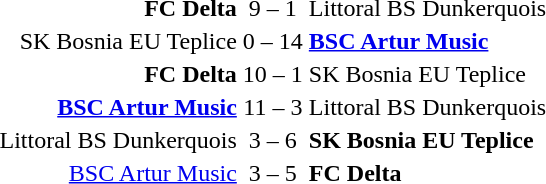<table>
<tr>
<th width=auto></th>
<td></td>
</tr>
<tr>
<td align=right><strong>FC Delta</strong> </td>
<td align=center>9 – 1</td>
<td align=left> Littoral BS Dunkerquois</td>
</tr>
<tr>
<td align=right>SK Bosnia EU Teplice </td>
<td align=center>0 – 14</td>
<td align=left> <strong><a href='#'>BSC Artur Music</a></strong></td>
</tr>
<tr>
<td align=right><strong>FC Delta</strong> </td>
<td align=center>10 – 1</td>
<td align=left> SK Bosnia EU Teplice</td>
</tr>
<tr>
<td align=right><strong><a href='#'>BSC Artur Music</a></strong> </td>
<td align=center>11 – 3</td>
<td align=left> Littoral BS Dunkerquois</td>
</tr>
<tr>
<td align=right>Littoral BS Dunkerquois </td>
<td align=center>3 – 6</td>
<td align=left> <strong>SK Bosnia EU Teplice</strong></td>
</tr>
<tr>
<td align=right><a href='#'>BSC Artur Music</a> </td>
<td align=center>3 – 5</td>
<td align=left> <strong>FC Delta</strong></td>
</tr>
</table>
